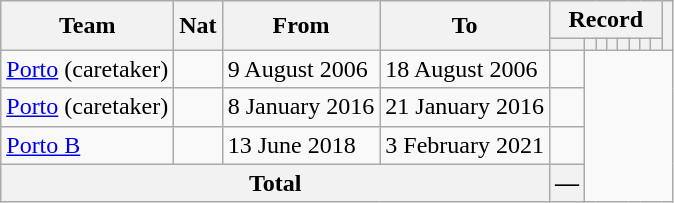<table class="wikitable" style="text-align: center">
<tr>
<th rowspan="2">Team</th>
<th rowspan="2">Nat</th>
<th rowspan="2">From</th>
<th rowspan="2">To</th>
<th colspan="8">Record</th>
<th rowspan=2></th>
</tr>
<tr>
<th></th>
<th></th>
<th></th>
<th></th>
<th></th>
<th></th>
<th></th>
<th></th>
</tr>
<tr>
<td align=left><a href='#'>Porto</a> (caretaker)</td>
<td></td>
<td align=left>9 August 2006</td>
<td align=left>18 August 2006<br></td>
<td></td>
</tr>
<tr>
<td align=left><a href='#'>Porto</a> (caretaker)</td>
<td></td>
<td align=left>8 January 2016</td>
<td align=left>21 January 2016<br></td>
<td></td>
</tr>
<tr>
<td align=left><a href='#'>Porto B</a></td>
<td></td>
<td align=left>13 June 2018</td>
<td align=left>3 February 2021<br></td>
<td></td>
</tr>
<tr>
<th colspan=4>Total<br></th>
<th>—</th>
</tr>
</table>
